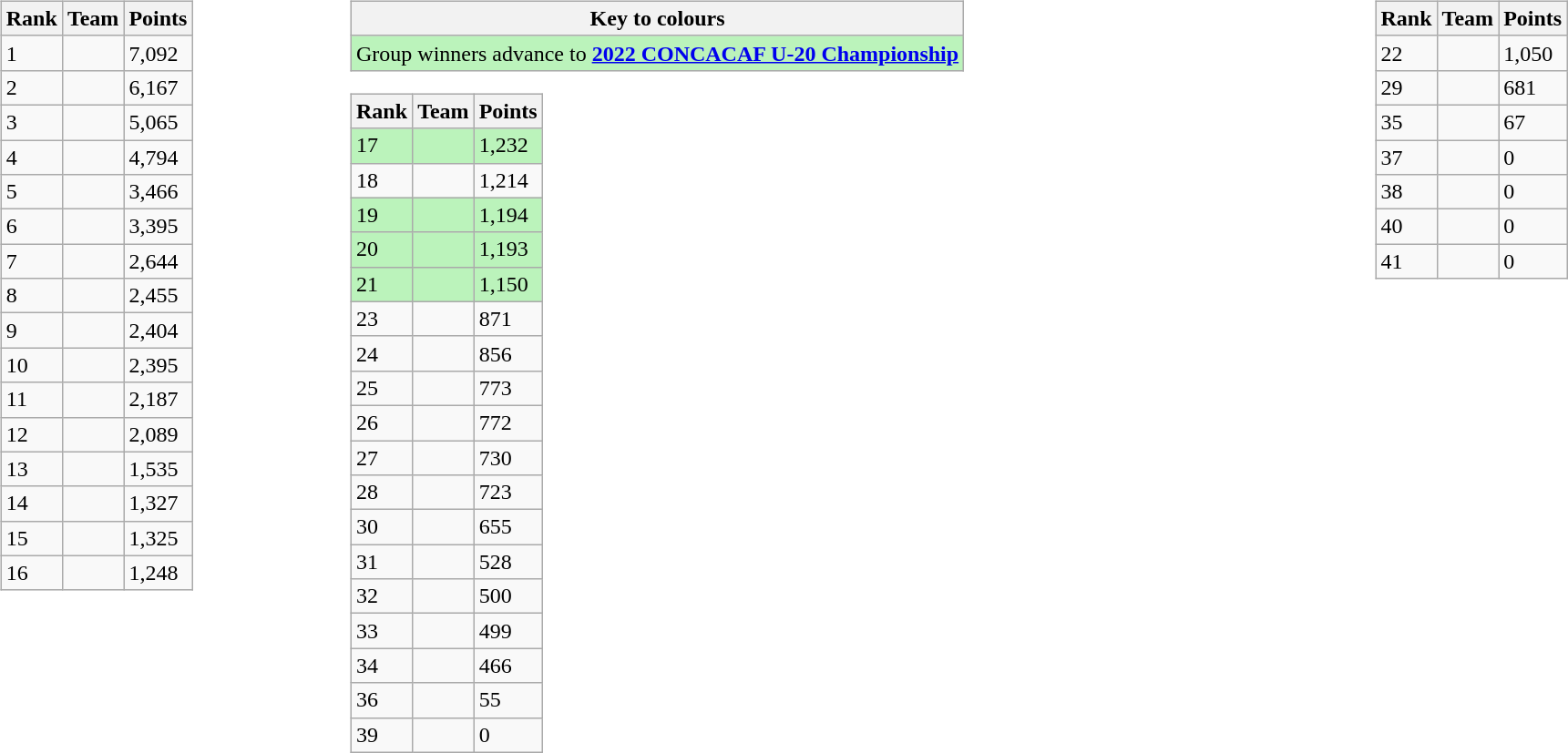<table width=100%>
<tr valign=top>
<td><br><table class="wikitable">
<tr>
<th>Rank</th>
<th>Team</th>
<th>Points</th>
</tr>
<tr>
<td>1</td>
<td></td>
<td>7,092</td>
</tr>
<tr>
<td>2</td>
<td></td>
<td>6,167</td>
</tr>
<tr>
<td>3</td>
<td></td>
<td>5,065</td>
</tr>
<tr>
<td>4</td>
<td></td>
<td>4,794</td>
</tr>
<tr>
<td>5</td>
<td></td>
<td>3,466</td>
</tr>
<tr>
<td>6</td>
<td></td>
<td>3,395</td>
</tr>
<tr>
<td>7</td>
<td></td>
<td>2,644</td>
</tr>
<tr>
<td>8</td>
<td></td>
<td>2,455</td>
</tr>
<tr>
<td>9</td>
<td></td>
<td>2,404</td>
</tr>
<tr>
<td>10</td>
<td></td>
<td>2,395</td>
</tr>
<tr>
<td>11</td>
<td></td>
<td>2,187</td>
</tr>
<tr>
<td>12</td>
<td></td>
<td>2,089</td>
</tr>
<tr>
<td>13</td>
<td></td>
<td>1,535</td>
</tr>
<tr>
<td>14</td>
<td></td>
<td>1,327</td>
</tr>
<tr>
<td>15</td>
<td></td>
<td>1,325</td>
</tr>
<tr>
<td>16</td>
<td></td>
<td>1,248</td>
</tr>
</table>
</td>
<td><br><table class="wikitable">
<tr>
<th>Key to colours</th>
</tr>
<tr bgcolor=#BBF3BB>
<td>Group winners advance to <strong><a href='#'>2022 CONCACAF U-20 Championship</a></strong></td>
</tr>
</table>
<table class="wikitable">
<tr>
<th>Rank</th>
<th>Team</th>
<th>Points</th>
</tr>
<tr bgcolor=#BBF3BB>
<td>17</td>
<td></td>
<td>1,232</td>
</tr>
<tr>
<td>18</td>
<td></td>
<td>1,214</td>
</tr>
<tr bgcolor=#BBF3BB>
<td>19</td>
<td></td>
<td>1,194</td>
</tr>
<tr bgcolor=#BBF3BB>
<td>20</td>
<td></td>
<td>1,193</td>
</tr>
<tr bgcolor=#BBF3BB>
<td>21</td>
<td></td>
<td>1,150</td>
</tr>
<tr>
<td>23</td>
<td></td>
<td>871</td>
</tr>
<tr>
<td>24</td>
<td></td>
<td>856</td>
</tr>
<tr>
<td>25</td>
<td></td>
<td>773</td>
</tr>
<tr>
<td>26</td>
<td></td>
<td>772</td>
</tr>
<tr>
<td>27</td>
<td></td>
<td>730</td>
</tr>
<tr>
<td>28</td>
<td></td>
<td>723</td>
</tr>
<tr>
<td>30</td>
<td></td>
<td>655</td>
</tr>
<tr>
<td>31</td>
<td></td>
<td>528</td>
</tr>
<tr>
<td>32</td>
<td></td>
<td>500</td>
</tr>
<tr>
<td>33</td>
<td></td>
<td>499</td>
</tr>
<tr>
<td>34</td>
<td></td>
<td>466</td>
</tr>
<tr>
<td>36</td>
<td></td>
<td>55</td>
</tr>
<tr>
<td>39</td>
<td></td>
<td>0</td>
</tr>
</table>
</td>
<td><br><table class="wikitable">
<tr>
<th>Rank</th>
<th>Team</th>
<th>Points</th>
</tr>
<tr>
<td>22</td>
<td></td>
<td>1,050</td>
</tr>
<tr>
<td>29</td>
<td></td>
<td>681</td>
</tr>
<tr>
<td>35</td>
<td></td>
<td>67</td>
</tr>
<tr>
<td>37</td>
<td></td>
<td>0</td>
</tr>
<tr>
<td>38</td>
<td></td>
<td>0</td>
</tr>
<tr>
<td>40</td>
<td></td>
<td>0</td>
</tr>
<tr>
<td>41</td>
<td></td>
<td>0</td>
</tr>
</table>
</td>
</tr>
</table>
